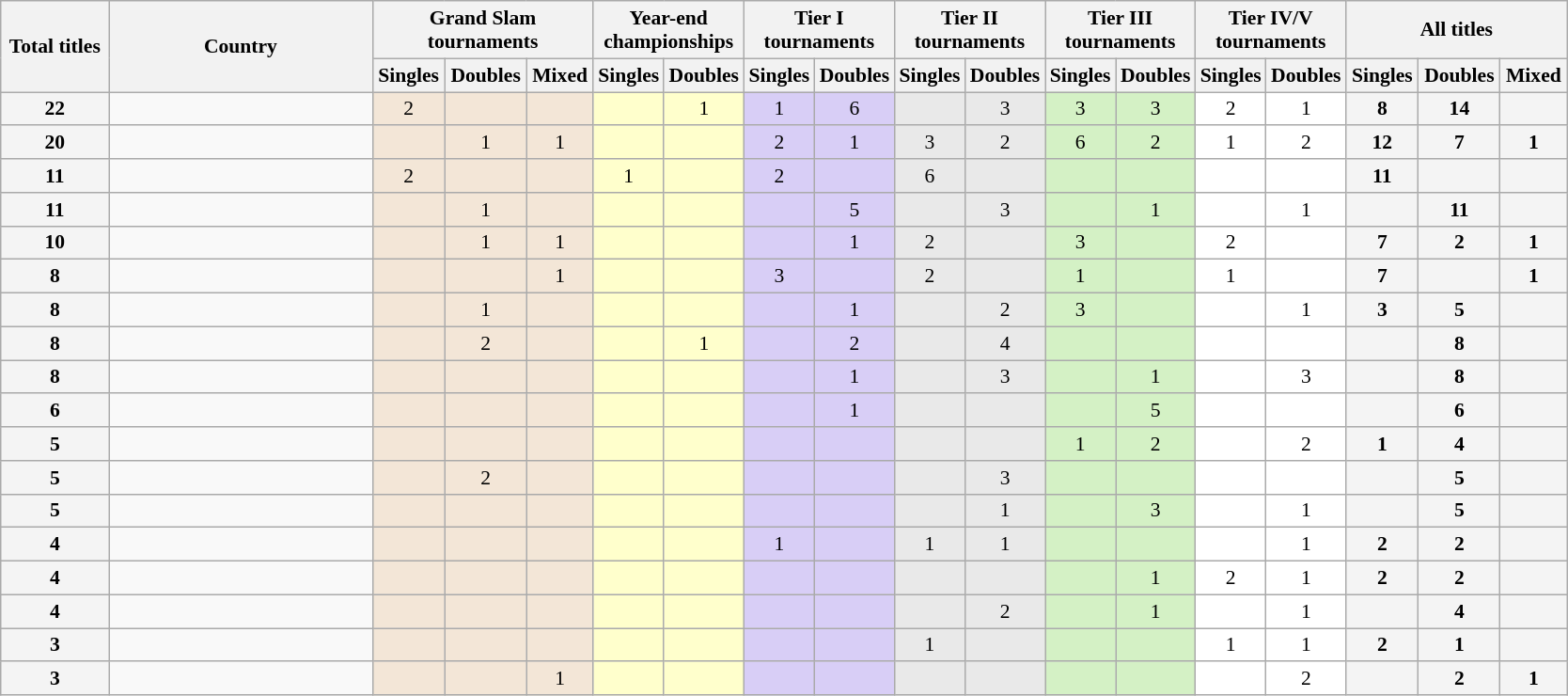<table class="wikitable" style="font-size:90%;">
<tr>
<th width=70 rowspan=2>Total titles</th>
<th width=180 rowspan=2>Country</th>
<th width=150 colspan="3">Grand Slam<br>tournaments</th>
<th width=100 colspan="2">Year-end<br>championships</th>
<th width=100 colspan="2">Tier I <br>tournaments</th>
<th width=100 colspan="2">Tier II <br>tournaments</th>
<th width=100 colspan="2">Tier III <br>tournaments</th>
<th width=100 colspan="2">Tier IV/V <br>tournaments</th>
<th width=150 colspan="3">All titles</th>
</tr>
<tr align=center>
<th>Singles</th>
<th>Doubles</th>
<th>Mixed</th>
<th>Singles</th>
<th>Doubles</th>
<th>Singles</th>
<th>Doubles</th>
<th>Singles</th>
<th>Doubles</th>
<th>Singles</th>
<th>Doubles</th>
<th>Singles</th>
<th>Doubles</th>
<th>Singles</th>
<th>Doubles</th>
<th>Mixed</th>
</tr>
<tr align=center>
<td style="background:#f4f4f4;"><strong>22</strong></td>
<td align=left><br></td>
<td style="background:#f3e6d7;">2</td>
<td style="background:#f3e6d7;"></td>
<td style="background:#f3e6d7;"></td>
<td style="background:#ffc;"></td>
<td style="background:#ffc;">1</td>
<td - style="background:#d8cef6;">1</td>
<td - style="background:#d8cef6;">6</td>
<td - style="background:#e9e9e9;"></td>
<td - style="background:#e9e9e9;">3</td>
<td - style="background:#d4f1c5;">3</td>
<td - style="background:#d4f1c5;">3</td>
<td - style="background:#fff;">2</td>
<td - style="background:#fff;">1</td>
<td style="background:#f4f4f4;"><strong>8</strong></td>
<td style="background:#f4f4f4;"><strong>14</strong></td>
<td style="background:#f4f4f4;"></td>
</tr>
<tr align=center>
<td style="background:#f4f4f4;"><strong>20</strong></td>
<td align=left><br></td>
<td style="background:#f3e6d7;"></td>
<td style="background:#f3e6d7;">1</td>
<td style="background:#f3e6d7;"> 1</td>
<td style="background:#ffc;"></td>
<td style="background:#ffc;"></td>
<td - style="background:#d8cef6;">2</td>
<td - style="background:#d8cef6;">1</td>
<td - style="background:#e9e9e9;">3</td>
<td - style="background:#e9e9e9;">2</td>
<td - style="background:#d4f1c5;">6</td>
<td - style="background:#d4f1c5;">2</td>
<td - style="background:#fff;">1</td>
<td - style="background:#fff;">2</td>
<td style="background:#f4f4f4;"><strong>12</strong></td>
<td style="background:#f4f4f4;"><strong>7</strong></td>
<td style="background:#f4f4f4;"><strong>1</strong></td>
</tr>
<tr align=center>
<td style="background:#f4f4f4;"><strong>11</strong></td>
<td align=left><br></td>
<td style="background:#f3e6d7;">2</td>
<td style="background:#f3e6d7;"></td>
<td style="background:#f3e6d7;"></td>
<td style="background:#ffc;">1</td>
<td style="background:#ffc;"></td>
<td - style="background:#d8cef6;">2</td>
<td - style="background:#d8cef6;"></td>
<td - style="background:#e9e9e9;">6</td>
<td - style="background:#e9e9e9;"></td>
<td - style="background:#d4f1c5;"></td>
<td - style="background:#d4f1c5;"></td>
<td - style="background:#fff;"></td>
<td - style="background:#fff;"></td>
<td style="background:#f4f4f4;"><strong>11</strong></td>
<td style="background:#f4f4f4;"></td>
<td style="background:#f4f4f4;"></td>
</tr>
<tr align=center>
<td style="background:#f4f4f4;"><strong>11</strong></td>
<td align=left><br></td>
<td style="background:#f3e6d7;"></td>
<td style="background:#f3e6d7;">1</td>
<td style="background:#f3e6d7;"></td>
<td style="background:#ffc;"></td>
<td style="background:#ffc;"></td>
<td - style="background:#d8cef6;"></td>
<td - style="background:#d8cef6;">5</td>
<td - style="background:#e9e9e9;"></td>
<td - style="background:#e9e9e9;">3</td>
<td - style="background:#d4f1c5;"></td>
<td - style="background:#d4f1c5;">1</td>
<td - style="background:#fff;"></td>
<td - style="background:#fff;">1</td>
<td style="background:#f4f4f4;"></td>
<td style="background:#f4f4f4;"><strong>11</strong></td>
<td style="background:#f4f4f4;"></td>
</tr>
<tr align=center>
<td style="background:#f4f4f4;"><strong>10</strong></td>
<td align=left><br></td>
<td style="background:#f3e6d7;"></td>
<td style="background:#f3e6d7;">1</td>
<td style="background:#f3e6d7;"> 1</td>
<td style="background:#ffc;"></td>
<td style="background:#ffc;"></td>
<td - style="background:#d8cef6;"></td>
<td - style="background:#d8cef6;">1</td>
<td - style="background:#e9e9e9;">2</td>
<td - style="background:#e9e9e9;"></td>
<td - style="background:#d4f1c5;">3</td>
<td - style="background:#d4f1c5;"></td>
<td - style="background:#fff;">2</td>
<td - style="background:#fff;"></td>
<td style="background:#f4f4f4;"><strong>7</strong></td>
<td style="background:#f4f4f4;"><strong>2</strong></td>
<td style="background:#f4f4f4;"><strong>1</strong></td>
</tr>
<tr align=center>
<td style="background:#f4f4f4;"><strong>8</strong></td>
<td align=left><br></td>
<td style="background:#f3e6d7;"></td>
<td style="background:#f3e6d7;"></td>
<td style="background:#f3e6d7;">1</td>
<td style="background:#ffc;"></td>
<td style="background:#ffc;"></td>
<td - style="background:#d8cef6;">3</td>
<td - style="background:#d8cef6;"></td>
<td - style="background:#e9e9e9;">2</td>
<td - style="background:#e9e9e9;"></td>
<td - style="background:#d4f1c5;">1</td>
<td - style="background:#d4f1c5;"></td>
<td - style="background:#fff;">1</td>
<td - style="background:#fff;"></td>
<td style="background:#f4f4f4;"><strong>7</strong></td>
<td style="background:#f4f4f4;"></td>
<td style="background:#f4f4f4;"><strong>1</strong></td>
</tr>
<tr align=center>
<td style="background:#f4f4f4;"><strong>8</strong></td>
<td align=left><br></td>
<td style="background:#f3e6d7;"></td>
<td style="background:#f3e6d7;">1</td>
<td style="background:#f3e6d7;"></td>
<td style="background:#ffc;"></td>
<td style="background:#ffc;"></td>
<td - style="background:#d8cef6;"></td>
<td - style="background:#d8cef6;">1</td>
<td - style="background:#e9e9e9;"></td>
<td - style="background:#e9e9e9;">2</td>
<td - style="background:#d4f1c5;">3</td>
<td - style="background:#d4f1c5;"></td>
<td - style="background:#fff;"></td>
<td - style="background:#fff;">1</td>
<td style="background:#f4f4f4;"><strong>3</strong></td>
<td style="background:#f4f4f4;"><strong>5</strong></td>
<td style="background:#f4f4f4;"></td>
</tr>
<tr align=center>
<td style="background:#f4f4f4;"><strong>8</strong></td>
<td align=left><br></td>
<td style="background:#f3e6d7;"></td>
<td style="background:#f3e6d7;">2</td>
<td style="background:#f3e6d7;"></td>
<td style="background:#ffc;"></td>
<td style="background:#ffc;">1</td>
<td - style="background:#d8cef6;"></td>
<td - style="background:#d8cef6;">2</td>
<td - style="background:#e9e9e9;"></td>
<td - style="background:#e9e9e9;">4</td>
<td - style="background:#d4f1c5;"></td>
<td - style="background:#d4f1c5;"></td>
<td - style="background:#fff;"></td>
<td - style="background:#fff;"></td>
<td style="background:#f4f4f4;"></td>
<td style="background:#f4f4f4;"><strong>8</strong></td>
<td style="background:#f4f4f4;"></td>
</tr>
<tr align=center>
<td style="background:#f4f4f4;"><strong>8</strong></td>
<td align=left><br></td>
<td style="background:#f3e6d7;"></td>
<td style="background:#f3e6d7;"></td>
<td style="background:#f3e6d7;"></td>
<td style="background:#ffc;"></td>
<td style="background:#ffc;"></td>
<td - style="background:#d8cef6;"></td>
<td - style="background:#d8cef6;">1</td>
<td - style="background:#e9e9e9;"></td>
<td - style="background:#e9e9e9;">3</td>
<td - style="background:#d4f1c5;"></td>
<td - style="background:#d4f1c5;">1</td>
<td - style="background:#fff;"></td>
<td - style="background:#fff;">3</td>
<td style="background:#f4f4f4;"></td>
<td style="background:#f4f4f4;"><strong>8</strong></td>
<td style="background:#f4f4f4;"></td>
</tr>
<tr align=center>
<td style="background:#f4f4f4;"><strong>6</strong></td>
<td align=left><br></td>
<td style="background:#f3e6d7;"></td>
<td style="background:#f3e6d7;"></td>
<td style="background:#f3e6d7;"></td>
<td style="background:#ffc;"></td>
<td style="background:#ffc;"></td>
<td - style="background:#d8cef6;"></td>
<td - style="background:#d8cef6;">1</td>
<td - style="background:#e9e9e9;"></td>
<td - style="background:#e9e9e9;"></td>
<td - style="background:#d4f1c5;"></td>
<td - style="background:#d4f1c5;">5</td>
<td - style="background:#fff;"></td>
<td - style="background:#fff;"></td>
<td style="background:#f4f4f4;"></td>
<td style="background:#f4f4f4;"><strong>6</strong></td>
<td style="background:#f4f4f4;"></td>
</tr>
<tr align=center>
<td style="background:#f4f4f4;"><strong>5</strong></td>
<td align=left><br></td>
<td style="background:#f3e6d7;"></td>
<td style="background:#f3e6d7;"></td>
<td style="background:#f3e6d7;"></td>
<td style="background:#ffc;"></td>
<td style="background:#ffc;"></td>
<td - style="background:#d8cef6;"></td>
<td - style="background:#d8cef6;"></td>
<td - style="background:#e9e9e9;"></td>
<td - style="background:#e9e9e9;"></td>
<td - style="background:#d4f1c5;">1</td>
<td - style="background:#d4f1c5;">2</td>
<td - style="background:#fff;"></td>
<td - style="background:#fff;">2</td>
<td style="background:#f4f4f4;"><strong>1</strong></td>
<td style="background:#f4f4f4;"><strong>4</strong></td>
<td style="background:#f4f4f4;"></td>
</tr>
<tr align=center>
<td style="background:#f4f4f4;"><strong>5</strong></td>
<td align=left><br></td>
<td style="background:#f3e6d7;"></td>
<td style="background:#f3e6d7;">2</td>
<td style="background:#f3e6d7;"></td>
<td style="background:#ffc;"></td>
<td style="background:#ffc;"></td>
<td - style="background:#d8cef6;"></td>
<td - style="background:#d8cef6;"></td>
<td - style="background:#e9e9e9;"></td>
<td - style="background:#e9e9e9;">3</td>
<td - style="background:#d4f1c5;"></td>
<td - style="background:#d4f1c5;"></td>
<td - style="background:#fff;"></td>
<td - style="background:#fff;"></td>
<td style="background:#f4f4f4;"></td>
<td style="background:#f4f4f4;"><strong>5</strong></td>
<td style="background:#f4f4f4;"></td>
</tr>
<tr align=center>
<td style="background:#f4f4f4;"><strong>5</strong></td>
<td align=left><br></td>
<td style="background:#f3e6d7;"></td>
<td style="background:#f3e6d7;"></td>
<td style="background:#f3e6d7;"></td>
<td style="background:#ffc;"></td>
<td style="background:#ffc;"></td>
<td - style="background:#d8cef6;"></td>
<td - style="background:#d8cef6;"></td>
<td - style="background:#e9e9e9;"></td>
<td - style="background:#e9e9e9;">1</td>
<td - style="background:#d4f1c5;"></td>
<td - style="background:#d4f1c5;">3</td>
<td - style="background:#fff;"></td>
<td - style="background:#fff;">1</td>
<td style="background:#f4f4f4;"></td>
<td style="background:#f4f4f4;"><strong>5</strong></td>
<td style="background:#f4f4f4;"></td>
</tr>
<tr align=center>
<td style="background:#f4f4f4;"><strong>4</strong></td>
<td align=left><br></td>
<td style="background:#f3e6d7;"></td>
<td style="background:#f3e6d7;"></td>
<td style="background:#f3e6d7;"></td>
<td style="background:#ffc;"></td>
<td style="background:#ffc;"></td>
<td - style="background:#d8cef6;">1</td>
<td - style="background:#d8cef6;"></td>
<td - style="background:#e9e9e9;">1</td>
<td - style="background:#e9e9e9;">1</td>
<td - style="background:#d4f1c5;"></td>
<td - style="background:#d4f1c5;"></td>
<td - style="background:#fff;"></td>
<td - style="background:#fff;">1</td>
<td style="background:#f4f4f4;"><strong>2</strong></td>
<td style="background:#f4f4f4;"><strong>2</strong></td>
<td style="background:#f4f4f4;"></td>
</tr>
<tr align=center>
<td style="background:#f4f4f4;"><strong>4</strong></td>
<td align=left><br></td>
<td style="background:#f3e6d7;"></td>
<td style="background:#f3e6d7;"></td>
<td style="background:#f3e6d7;"></td>
<td style="background:#ffc;"></td>
<td style="background:#ffc;"></td>
<td - style="background:#d8cef6;"></td>
<td - style="background:#d8cef6;"></td>
<td - style="background:#e9e9e9;"></td>
<td - style="background:#e9e9e9;"></td>
<td - style="background:#d4f1c5;"></td>
<td - style="background:#d4f1c5;">1</td>
<td - style="background:#fff;">2</td>
<td - style="background:#fff;">1</td>
<td style="background:#f4f4f4;"><strong>2</strong></td>
<td style="background:#f4f4f4;"><strong>2</strong></td>
<td style="background:#f4f4f4;"></td>
</tr>
<tr align=center>
<td style="background:#f4f4f4;"><strong>4</strong></td>
<td align=left><br></td>
<td style="background:#f3e6d7;"></td>
<td style="background:#f3e6d7;"></td>
<td style="background:#f3e6d7;"></td>
<td style="background:#ffc;"></td>
<td style="background:#ffc;"></td>
<td - style="background:#d8cef6;"></td>
<td - style="background:#d8cef6;"></td>
<td - style="background:#e9e9e9;"></td>
<td - style="background:#e9e9e9;">2</td>
<td - style="background:#d4f1c5;"></td>
<td - style="background:#d4f1c5;">1</td>
<td - style="background:#fff;"></td>
<td - style="background:#fff;">1</td>
<td style="background:#f4f4f4;"></td>
<td style="background:#f4f4f4;"><strong>4</strong></td>
<td style="background:#f4f4f4;"></td>
</tr>
<tr align=center>
<td style="background:#f4f4f4;"><strong>3</strong></td>
<td align=left><br></td>
<td style="background:#f3e6d7;"></td>
<td style="background:#f3e6d7;"></td>
<td style="background:#f3e6d7;"></td>
<td style="background:#ffc;"></td>
<td style="background:#ffc;"></td>
<td - style="background:#d8cef6;"></td>
<td - style="background:#d8cef6;"></td>
<td - style="background:#e9e9e9;">1</td>
<td - style="background:#e9e9e9;"></td>
<td - style="background:#d4f1c5;"></td>
<td - style="background:#d4f1c5;"></td>
<td - style="background:#fff;">1</td>
<td - style="background:#fff;">1</td>
<td style="background:#f4f4f4;"><strong>2</strong></td>
<td style="background:#f4f4f4;"><strong>1</strong></td>
<td style="background:#f4f4f4;"></td>
</tr>
<tr align=center>
<td style="background:#f4f4f4;"><strong>3</strong></td>
<td align=left><br></td>
<td style="background:#f3e6d7;"></td>
<td style="background:#f3e6d7;"></td>
<td style="background:#f3e6d7;">1</td>
<td style="background:#ffc;"></td>
<td style="background:#ffc;"></td>
<td - style="background:#d8cef6;"></td>
<td - style="background:#d8cef6;"></td>
<td - style="background:#e9e9e9;"></td>
<td - style="background:#e9e9e9;"></td>
<td - style="background:#d4f1c5;"></td>
<td - style="background:#d4f1c5;"></td>
<td - style="background:#fff;"></td>
<td - style="background:#fff;">2</td>
<td style="background:#f4f4f4;"></td>
<td style="background:#f4f4f4;"><strong>2</strong></td>
<td style="background:#f4f4f4;"><strong>1</strong></td>
</tr>
</table>
